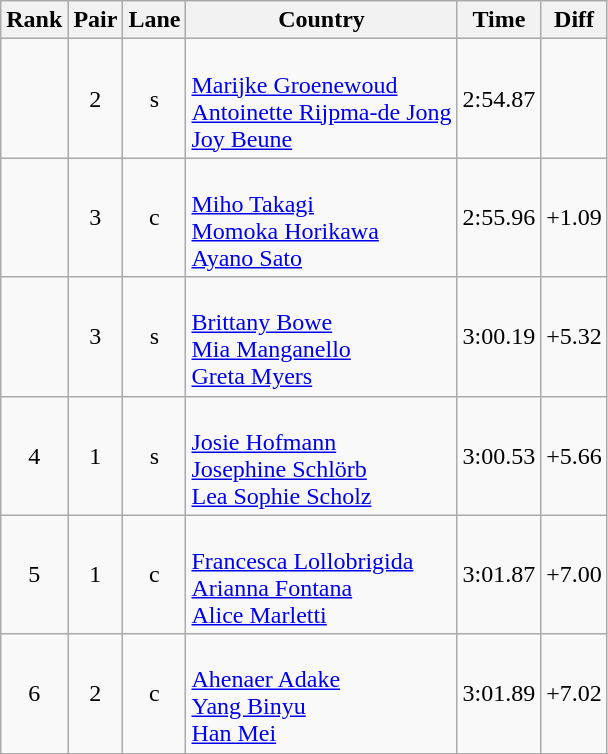<table class="wikitable sortable" style="text-align:center">
<tr>
<th>Rank</th>
<th>Pair</th>
<th>Lane</th>
<th>Country</th>
<th>Time</th>
<th>Diff</th>
</tr>
<tr>
<td></td>
<td>2</td>
<td>s</td>
<td align="left"><br><a href='#'>Marijke Groenewoud</a><br><a href='#'>Antoinette Rijpma-de Jong</a><br><a href='#'>Joy Beune</a></td>
<td>2:54.87</td>
<td></td>
</tr>
<tr>
<td></td>
<td>3</td>
<td>c</td>
<td align="left"><br><a href='#'>Miho Takagi</a><br><a href='#'>Momoka Horikawa</a><br><a href='#'>Ayano Sato</a></td>
<td>2:55.96</td>
<td>+1.09</td>
</tr>
<tr>
<td></td>
<td>3</td>
<td>s</td>
<td align="left"><br><a href='#'>Brittany Bowe</a><br><a href='#'>Mia Manganello</a><br><a href='#'>Greta Myers</a></td>
<td>3:00.19</td>
<td>+5.32</td>
</tr>
<tr>
<td>4</td>
<td>1</td>
<td>s</td>
<td align="left"><br><a href='#'>Josie Hofmann</a><br><a href='#'>Josephine Schlörb</a><br><a href='#'>Lea Sophie Scholz</a></td>
<td>3:00.53</td>
<td>+5.66</td>
</tr>
<tr>
<td>5</td>
<td>1</td>
<td>c</td>
<td align="left"><br><a href='#'>Francesca Lollobrigida</a><br><a href='#'>Arianna Fontana</a><br><a href='#'>Alice Marletti</a></td>
<td>3:01.87</td>
<td>+7.00</td>
</tr>
<tr>
<td>6</td>
<td>2</td>
<td>c</td>
<td align="left"><br><a href='#'>Ahenaer Adake</a><br><a href='#'>Yang Binyu</a><br><a href='#'>Han Mei</a></td>
<td>3:01.89</td>
<td>+7.02</td>
</tr>
</table>
